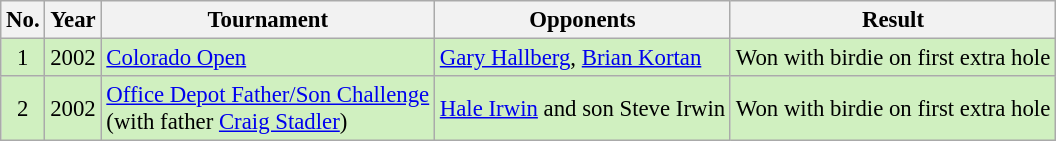<table class="wikitable" style="font-size:95%;">
<tr>
<th>No.</th>
<th>Year</th>
<th>Tournament</th>
<th>Opponents</th>
<th>Result</th>
</tr>
<tr style="background:#D0F0C0;">
<td align=center>1</td>
<td>2002</td>
<td><a href='#'>Colorado Open</a></td>
<td> <a href='#'>Gary Hallberg</a>,  <a href='#'>Brian Kortan</a></td>
<td>Won with birdie on first extra hole</td>
</tr>
<tr style="background:#D0F0C0;">
<td align=center>2</td>
<td>2002</td>
<td><a href='#'>Office Depot Father/Son Challenge</a><br>(with father <a href='#'>Craig Stadler</a>)</td>
<td> <a href='#'>Hale Irwin</a> and son Steve Irwin</td>
<td>Won with birdie on first extra hole</td>
</tr>
</table>
